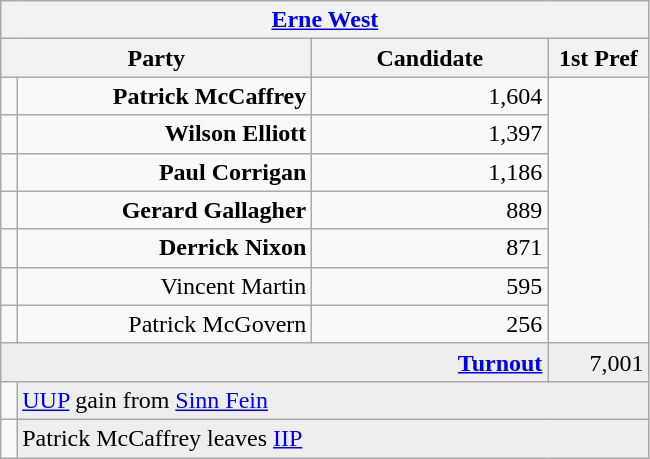<table class="wikitable">
<tr>
<th colspan="4" align="center"><a href='#'>Erne West</a></th>
</tr>
<tr>
<th colspan="2" align="center" width=200>Party</th>
<th width=150>Candidate</th>
<th width=60>1st Pref</th>
</tr>
<tr>
<td></td>
<td align="right"><strong>Patrick McCaffrey</strong></td>
<td align="right">1,604</td>
</tr>
<tr>
<td></td>
<td align="right"><strong>Wilson Elliott</strong></td>
<td align="right">1,397</td>
</tr>
<tr>
<td></td>
<td align="right"><strong>Paul Corrigan</strong></td>
<td align="right">1,186</td>
</tr>
<tr>
<td></td>
<td align="right"><strong>Gerard Gallagher</strong></td>
<td align="right">889</td>
</tr>
<tr>
<td></td>
<td align="right"><strong>Derrick Nixon</strong></td>
<td align="right">871</td>
</tr>
<tr>
<td></td>
<td align="right">Vincent Martin</td>
<td align="right">595</td>
</tr>
<tr>
<td></td>
<td align="right">Patrick McGovern</td>
<td align="right">256</td>
</tr>
<tr bgcolor="EEEEEE">
<td colspan=3 align="right"><strong><a href='#'>Turnout</a></strong></td>
<td align="right">7,001</td>
</tr>
<tr>
<td bgcolor=></td>
<td colspan=3 bgcolor="EEEEEE"><a href='#'>UUP</a> gain from <a href='#'>Sinn Fein</a></td>
</tr>
<tr>
<td bgcolor=></td>
<td colspan=3 bgcolor="EEEEEE">Patrick McCaffrey leaves <a href='#'>IIP</a></td>
</tr>
</table>
